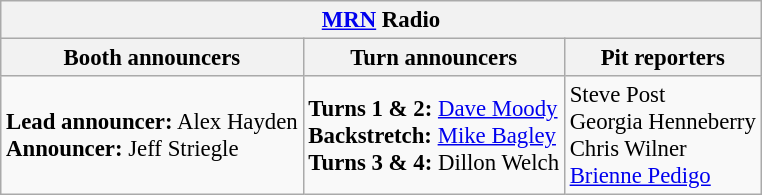<table class="wikitable" style="font-size: 95%">
<tr>
<th colspan="3"><a href='#'>MRN</a> Radio</th>
</tr>
<tr>
<th>Booth announcers</th>
<th>Turn announcers</th>
<th>Pit reporters</th>
</tr>
<tr>
<td><strong>Lead announcer:</strong> Alex Hayden<br><strong>Announcer:</strong> Jeff Striegle</td>
<td><strong>Turns 1 & 2:</strong> <a href='#'>Dave Moody</a><br><strong>Backstretch:</strong> <a href='#'>Mike Bagley</a><br><strong>Turns 3 & 4:</strong> Dillon Welch</td>
<td>Steve Post<br>Georgia Henneberry<br>Chris Wilner<br><a href='#'>Brienne Pedigo</a></td>
</tr>
</table>
